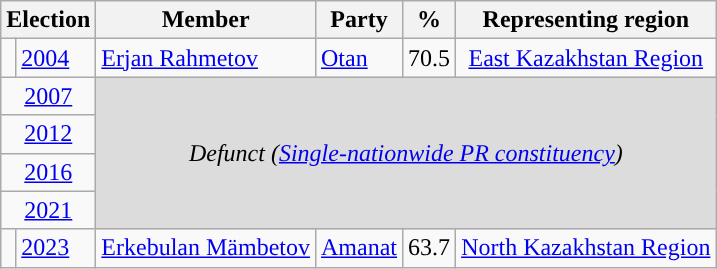<table class="wikitable">
<tr>
<th colspan="2">Election</th>
<th>Member</th>
<th>Party</th>
<th>%</th>
<th>Representing region</th>
</tr>
<tr>
<td style="background-color: "></td>
<td><a href='#'>2004</a></td>
<td><a href='#'>Erjan Rahmetov</a></td>
<td><a href='#'>Otan</a></td>
<td align="right">70.5</td>
<td align="center"><a href='#'>East Kazakhstan Region</a></td>
</tr>
<tr>
<td colspan="2" align="center"><a href='#'>2007</a></td>
<td colspan="4" rowspan="4" align="center" style="background-color:#DCDCDC"><em>Defunct (<a href='#'>Single-nationwide PR constituency</a>)</em></td>
</tr>
<tr>
<td colspan="2" align="center"><a href='#'>2012</a></td>
</tr>
<tr>
<td colspan="2" align="center"><a href='#'>2016</a></td>
</tr>
<tr>
<td colspan="2" align="center"><a href='#'>2021</a></td>
</tr>
<tr>
<td style="background-color: "></td>
<td><a href='#'>2023</a></td>
<td><a href='#'>Erkebulan Mämbetov</a></td>
<td><a href='#'>Amanat</a></td>
<td align="right">63.7</td>
<td align="center"><a href='#'>North Kazakhstan Region</a></td>
</tr>
</table>
